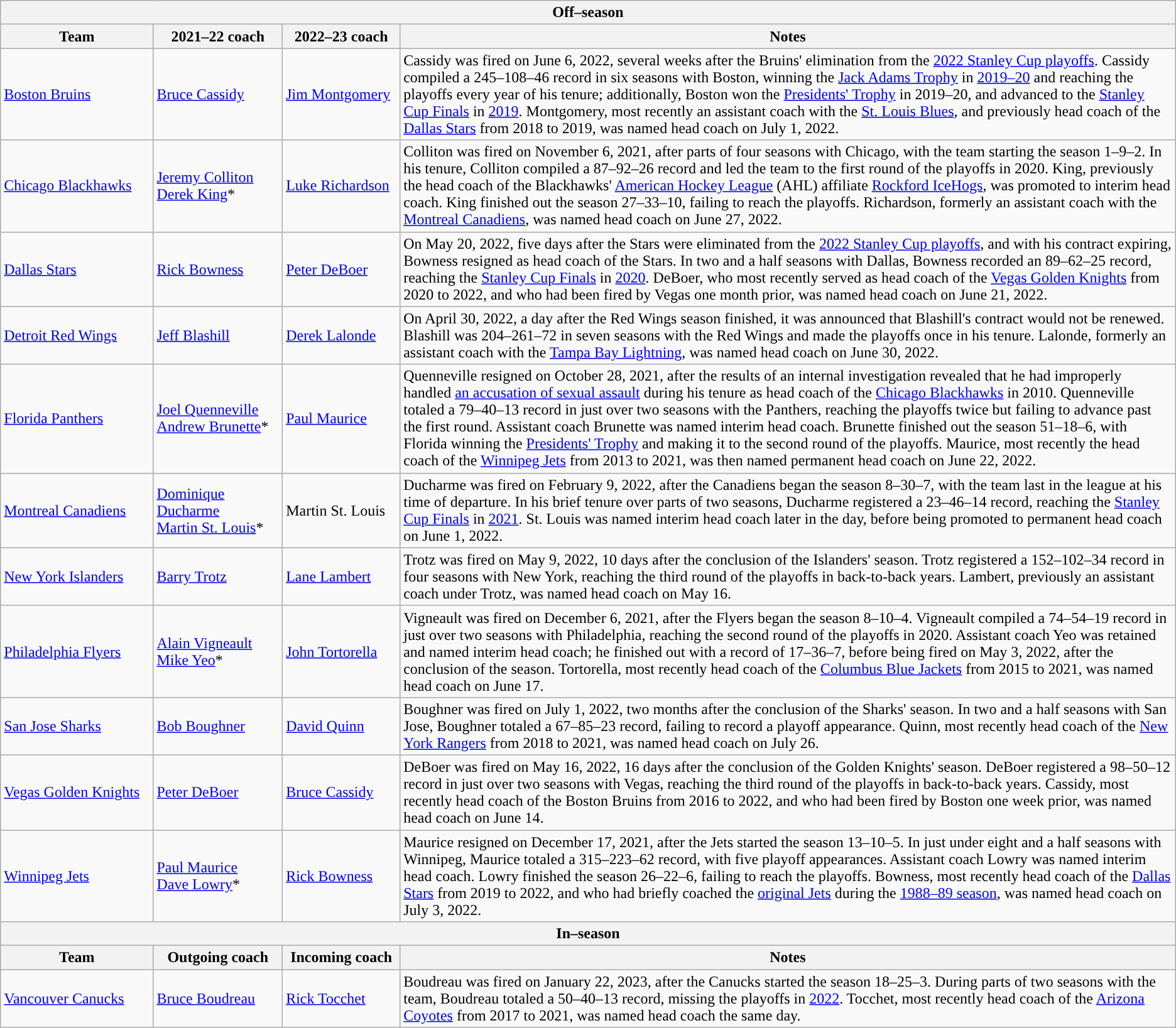<table class="wikitable">
<tr>
<th colspan="4">Off–season</th>
</tr>
<tr>
<th style="width:13%;">Team</th>
<th style="width:11%;">2021–22 coach</th>
<th style="width:10%;">2022–23 coach</th>
<th>Notes</th>
</tr>
<tr>
<td><a href='#'>Boston Bruins</a></td>
<td><a href='#'>Bruce Cassidy</a></td>
<td><a href='#'>Jim Montgomery</a></td>
<td>Cassidy was fired on June 6, 2022, several weeks after the Bruins' elimination from the <a href='#'>2022 Stanley Cup playoffs</a>. Cassidy compiled a 245–108–46 record in six seasons with Boston, winning the <a href='#'>Jack Adams Trophy</a> in <a href='#'>2019–20</a> and reaching the playoffs every year of his tenure; additionally, Boston won the <a href='#'>Presidents' Trophy</a> in 2019–20, and advanced to the <a href='#'>Stanley Cup Finals</a> in <a href='#'>2019</a>. Montgomery, most recently an assistant coach with the <a href='#'>St. Louis Blues</a>, and previously head coach of the <a href='#'>Dallas Stars</a> from 2018 to 2019, was named head coach on July 1, 2022.</td>
</tr>
<tr>
<td><a href='#'>Chicago Blackhawks</a></td>
<td><a href='#'>Jeremy Colliton</a><br><a href='#'>Derek King</a>*</td>
<td><a href='#'>Luke Richardson</a></td>
<td>Colliton was fired on November 6, 2021, after parts of four seasons with Chicago, with the team starting the season 1–9–2. In his tenure, Colliton compiled a 87–92–26 record and led the team to the first round of the playoffs in 2020. King, previously the head coach of the Blackhawks' <a href='#'>American Hockey League</a> (AHL) affiliate <a href='#'>Rockford IceHogs</a>, was promoted to interim head coach. King finished out the season 27–33–10, failing to reach the playoffs. Richardson, formerly an assistant coach with the <a href='#'>Montreal Canadiens</a>, was named head coach on June 27, 2022.</td>
</tr>
<tr>
<td><a href='#'>Dallas Stars</a></td>
<td><a href='#'>Rick Bowness</a></td>
<td><a href='#'>Peter DeBoer</a></td>
<td>On May 20, 2022, five days after the Stars were eliminated from the <a href='#'>2022 Stanley Cup playoffs</a>, and with his contract expiring, Bowness resigned as head coach of the Stars. In two and a half seasons with Dallas, Bowness recorded an 89–62–25 record, reaching the <a href='#'>Stanley Cup Finals</a> in <a href='#'>2020</a>. DeBoer, who most recently served as head coach of the <a href='#'>Vegas Golden Knights</a> from 2020 to 2022, and who had been fired by Vegas one month prior, was named head coach on June 21, 2022.</td>
</tr>
<tr>
<td><a href='#'>Detroit Red Wings</a></td>
<td><a href='#'>Jeff Blashill</a></td>
<td><a href='#'>Derek Lalonde</a></td>
<td>On April 30, 2022, a day after the Red Wings season finished, it was announced that Blashill's contract would not be renewed. Blashill was 204–261–72 in seven seasons with the Red Wings and made the playoffs once in his tenure. Lalonde, formerly an assistant coach with the <a href='#'>Tampa Bay Lightning</a>, was named head coach on June 30, 2022.</td>
</tr>
<tr>
<td><a href='#'>Florida Panthers</a></td>
<td><a href='#'>Joel Quenneville</a><br><a href='#'>Andrew Brunette</a>*</td>
<td><a href='#'>Paul Maurice</a></td>
<td>Quenneville resigned on October 28, 2021, after the results of an internal investigation revealed that he had improperly handled <a href='#'>an accusation of sexual assault</a> during his tenure as head coach of the <a href='#'>Chicago Blackhawks</a> in 2010. Quenneville totaled a 79–40–13 record in just over two seasons with the Panthers, reaching the playoffs twice but failing to advance past the first round. Assistant coach Brunette was named interim head coach. Brunette finished out the season 51–18–6, with Florida winning the <a href='#'>Presidents' Trophy</a> and making it to the second round of the playoffs. Maurice, most recently the head coach of the <a href='#'>Winnipeg Jets</a> from 2013 to 2021, was then named permanent head coach on June 22, 2022.</td>
</tr>
<tr>
<td><a href='#'>Montreal Canadiens</a></td>
<td><a href='#'>Dominique Ducharme</a><br><a href='#'>Martin St. Louis</a>*</td>
<td>Martin St. Louis</td>
<td>Ducharme was fired on February 9, 2022, after the Canadiens began the season 8–30–7, with the team last in the league at his time of departure. In his brief tenure over parts of two seasons, Ducharme registered a 23–46–14 record, reaching the <a href='#'>Stanley Cup Finals</a> in <a href='#'>2021</a>. St. Louis was named interim head coach later in the day, before being promoted to permanent head coach on June 1, 2022.</td>
</tr>
<tr>
<td><a href='#'>New York Islanders</a></td>
<td><a href='#'>Barry Trotz</a></td>
<td><a href='#'>Lane Lambert</a></td>
<td>Trotz was fired on May 9, 2022, 10 days after the conclusion of the Islanders' season. Trotz registered a 152–102–34 record in four seasons with New York, reaching the third round of the playoffs in back-to-back years. Lambert, previously an assistant coach under Trotz, was named head coach on May 16.</td>
</tr>
<tr>
<td><a href='#'>Philadelphia Flyers</a></td>
<td><a href='#'>Alain Vigneault</a><br><a href='#'>Mike Yeo</a>*</td>
<td><a href='#'>John Tortorella</a></td>
<td>Vigneault was fired on December 6, 2021, after the Flyers began the season 8–10–4. Vigneault compiled a 74–54–19 record in just over two seasons with Philadelphia, reaching the second round of the playoffs in 2020. Assistant coach Yeo was retained and named interim head coach; he finished out with a record of 17–36–7, before being fired on May 3, 2022, after the conclusion of the season. Tortorella, most recently head coach of the <a href='#'>Columbus Blue Jackets</a> from 2015 to 2021, was named head coach on June 17.</td>
</tr>
<tr>
<td><a href='#'>San Jose Sharks</a></td>
<td><a href='#'>Bob Boughner</a></td>
<td><a href='#'>David Quinn</a></td>
<td>Boughner was fired on July 1, 2022, two months after the conclusion of the Sharks' season. In two and a half seasons with San Jose, Boughner totaled a 67–85–23 record, failing to record a playoff appearance. Quinn, most recently head coach of the <a href='#'>New York Rangers</a> from 2018 to 2021, was named head coach on July 26.</td>
</tr>
<tr>
<td><a href='#'>Vegas Golden Knights</a></td>
<td><a href='#'>Peter DeBoer</a></td>
<td><a href='#'>Bruce Cassidy</a></td>
<td>DeBoer was fired on May 16, 2022, 16 days after the conclusion of the Golden Knights' season. DeBoer registered a 98–50–12 record in just over two seasons with Vegas, reaching the third round of the playoffs in back-to-back years. Cassidy, most recently head coach of the Boston Bruins from 2016 to 2022, and who had been fired by Boston one week prior, was named head coach on June 14.</td>
</tr>
<tr>
<td><a href='#'>Winnipeg Jets</a></td>
<td><a href='#'>Paul Maurice</a><br><a href='#'>Dave Lowry</a>*</td>
<td><a href='#'>Rick Bowness</a></td>
<td>Maurice resigned on December 17, 2021, after the Jets started the season 13–10–5. In just under eight and a half seasons with Winnipeg, Maurice totaled a 315–223–62 record, with five playoff appearances. Assistant coach Lowry was named interim head coach. Lowry finished the season 26–22–6, failing to reach the playoffs. Bowness, most recently head coach of the <a href='#'>Dallas Stars</a> from 2019 to 2022, and who had briefly coached the <a href='#'>original Jets</a> during the <a href='#'>1988–89 season</a>, was named head coach on July 3, 2022.</td>
</tr>
<tr>
<th colspan="4">In–season</th>
</tr>
<tr>
<th style="width":13%;>Team</th>
<th style="width":11%;>Outgoing coach</th>
<th style="width":10%;>Incoming coach</th>
<th>Notes</th>
</tr>
<tr>
<td><a href='#'>Vancouver Canucks</a></td>
<td><a href='#'>Bruce Boudreau</a></td>
<td><a href='#'>Rick Tocchet</a></td>
<td>Boudreau was fired on January 22, 2023, after the Canucks started the season 18–25–3. During parts of two seasons with the team, Boudreau totaled a 50–40–13 record, missing the playoffs in <a href='#'>2022</a>. Tocchet, most recently head coach of the <a href='#'>Arizona Coyotes</a> from 2017 to 2021, was named head coach the same day.</td>
</tr>
</table>
